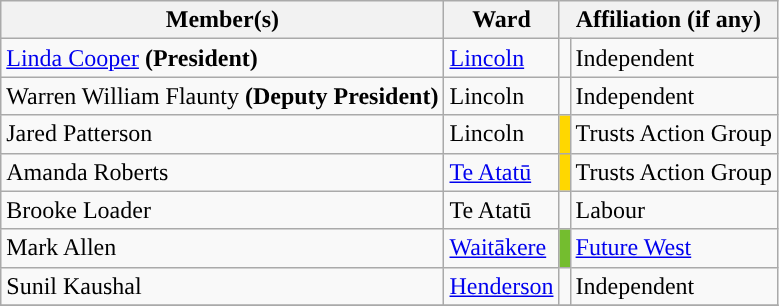<table class="wikitable">
<tr>
<th>Member(s)</th>
<th>Ward</th>
<th colspan="2">Affiliation (if any)</th>
</tr>
<tr>
<td><a href='#'>Linda Cooper</a> <strong>(President)</strong></td>
<td><a href='#'>Lincoln</a></td>
<td></td>
<td>Independent</td>
</tr>
<tr>
<td>Warren William Flaunty <strong>(Deputy President)</strong></td>
<td>Lincoln</td>
<td></td>
<td>Independent</td>
</tr>
<tr>
<td>Jared Patterson</td>
<td>Lincoln</td>
<td bgcolor="gold"></td>
<td>Trusts Action Group</td>
</tr>
<tr>
<td>Amanda Roberts</td>
<td><a href='#'>Te Atatū</a></td>
<td bgcolor="gold"></td>
<td>Trusts Action Group</td>
</tr>
<tr>
<td>Brooke Loader</td>
<td>Te Atatū</td>
<td></td>
<td>Labour</td>
</tr>
<tr>
<td>Mark Allen</td>
<td><a href='#'>Waitākere</a></td>
<td bgcolor=#74bd2f></td>
<td><a href='#'>Future West</a></td>
</tr>
<tr>
<td>Sunil Kaushal</td>
<td><a href='#'>Henderson</a></td>
<td></td>
<td>Independent</td>
</tr>
<tr>
</tr>
</table>
